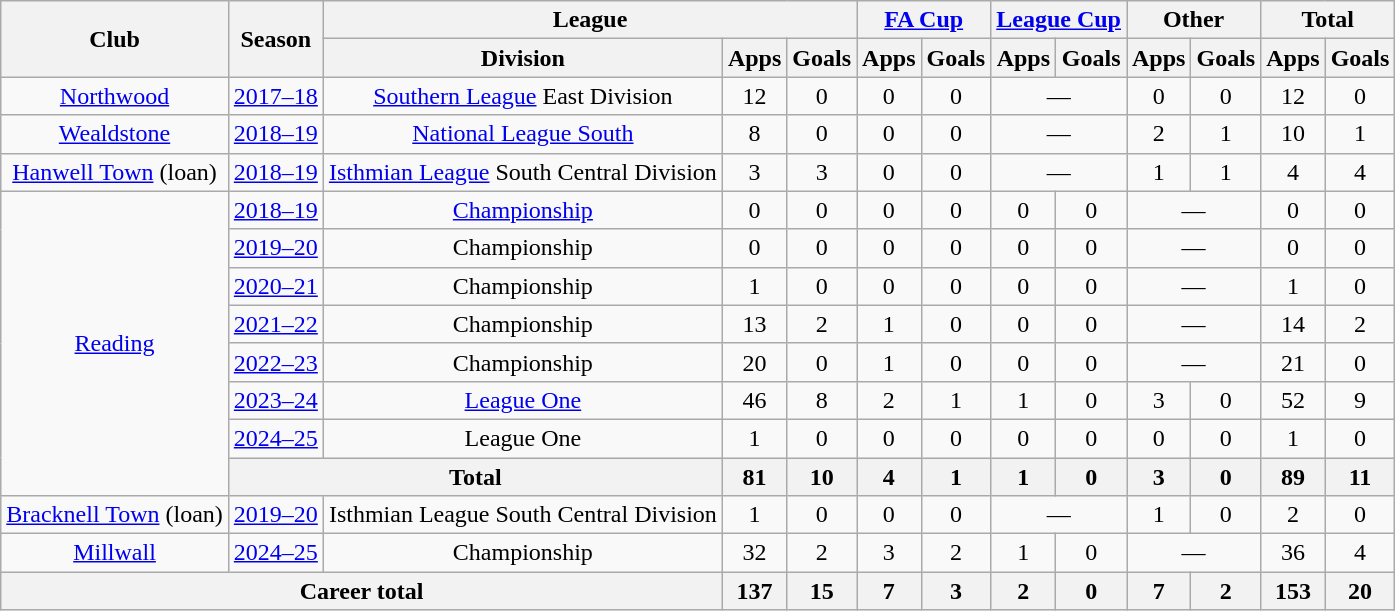<table class="wikitable" style="text-align: center">
<tr>
<th rowspan="2">Club</th>
<th rowspan="2">Season</th>
<th colspan="3">League</th>
<th colspan="2"><a href='#'>FA Cup</a></th>
<th colspan="2"><a href='#'>League Cup</a></th>
<th colspan="2">Other</th>
<th colspan="2">Total</th>
</tr>
<tr>
<th>Division</th>
<th>Apps</th>
<th>Goals</th>
<th>Apps</th>
<th>Goals</th>
<th>Apps</th>
<th>Goals</th>
<th>Apps</th>
<th>Goals</th>
<th>Apps</th>
<th>Goals</th>
</tr>
<tr>
<td><a href='#'>Northwood</a></td>
<td><a href='#'>2017–18</a></td>
<td><a href='#'>Southern League</a> East Division</td>
<td>12</td>
<td>0</td>
<td>0</td>
<td>0</td>
<td colspan="2">—</td>
<td>0</td>
<td>0</td>
<td>12</td>
<td>0</td>
</tr>
<tr>
<td><a href='#'>Wealdstone</a></td>
<td><a href='#'>2018–19</a></td>
<td><a href='#'>National League South</a></td>
<td>8</td>
<td>0</td>
<td>0</td>
<td>0</td>
<td colspan="2">—</td>
<td>2</td>
<td>1</td>
<td>10</td>
<td>1</td>
</tr>
<tr>
<td><a href='#'>Hanwell Town</a> (loan)</td>
<td><a href='#'>2018–19</a></td>
<td><a href='#'>Isthmian League</a> South Central Division</td>
<td>3</td>
<td>3</td>
<td>0</td>
<td>0</td>
<td colspan="2">—</td>
<td>1</td>
<td>1</td>
<td>4</td>
<td>4</td>
</tr>
<tr>
<td rowspan="8"><a href='#'>Reading</a></td>
<td><a href='#'>2018–19</a></td>
<td><a href='#'>Championship</a></td>
<td>0</td>
<td>0</td>
<td>0</td>
<td>0</td>
<td>0</td>
<td>0</td>
<td colspan="2">—</td>
<td>0</td>
<td>0</td>
</tr>
<tr>
<td><a href='#'>2019–20</a></td>
<td>Championship</td>
<td>0</td>
<td>0</td>
<td>0</td>
<td>0</td>
<td>0</td>
<td>0</td>
<td colspan="2">—</td>
<td>0</td>
<td>0</td>
</tr>
<tr>
<td><a href='#'>2020–21</a></td>
<td>Championship</td>
<td>1</td>
<td>0</td>
<td>0</td>
<td>0</td>
<td>0</td>
<td>0</td>
<td colspan="2">—</td>
<td>1</td>
<td>0</td>
</tr>
<tr>
<td><a href='#'>2021–22</a></td>
<td>Championship</td>
<td>13</td>
<td>2</td>
<td>1</td>
<td>0</td>
<td>0</td>
<td>0</td>
<td colspan="2">—</td>
<td>14</td>
<td>2</td>
</tr>
<tr>
<td><a href='#'>2022–23</a></td>
<td>Championship</td>
<td>20</td>
<td>0</td>
<td>1</td>
<td>0</td>
<td>0</td>
<td>0</td>
<td colspan="2">—</td>
<td>21</td>
<td>0</td>
</tr>
<tr>
<td><a href='#'>2023–24</a></td>
<td><a href='#'>League One</a></td>
<td>46</td>
<td>8</td>
<td>2</td>
<td>1</td>
<td>1</td>
<td>0</td>
<td>3</td>
<td>0</td>
<td>52</td>
<td>9</td>
</tr>
<tr>
<td><a href='#'>2024–25</a></td>
<td>League One</td>
<td>1</td>
<td>0</td>
<td>0</td>
<td>0</td>
<td>0</td>
<td>0</td>
<td>0</td>
<td>0</td>
<td>1</td>
<td>0</td>
</tr>
<tr>
<th colspan="2">Total</th>
<th>81</th>
<th>10</th>
<th>4</th>
<th>1</th>
<th>1</th>
<th>0</th>
<th>3</th>
<th>0</th>
<th>89</th>
<th>11</th>
</tr>
<tr>
<td><a href='#'>Bracknell Town</a> (loan)</td>
<td><a href='#'>2019–20</a></td>
<td>Isthmian League South Central Division</td>
<td>1</td>
<td>0</td>
<td>0</td>
<td>0</td>
<td colspan="2">—</td>
<td>1</td>
<td>0</td>
<td>2</td>
<td>0</td>
</tr>
<tr>
<td><a href='#'>Millwall</a></td>
<td><a href='#'>2024–25</a></td>
<td>Championship</td>
<td>32</td>
<td>2</td>
<td>3</td>
<td>2</td>
<td>1</td>
<td>0</td>
<td colspan="2">—</td>
<td>36</td>
<td>4</td>
</tr>
<tr>
<th colspan="3">Career total</th>
<th>137</th>
<th>15</th>
<th>7</th>
<th>3</th>
<th>2</th>
<th>0</th>
<th>7</th>
<th>2</th>
<th>153</th>
<th>20</th>
</tr>
</table>
